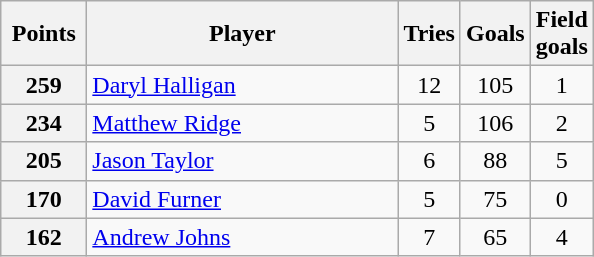<table class="wikitable" style="text-align:left;">
<tr>
<th width=50>Points</th>
<th width=200>Player</th>
<th width=30>Tries</th>
<th width=30>Goals</th>
<th width=30>Field goals</th>
</tr>
<tr>
<th>259</th>
<td> <a href='#'>Daryl Halligan</a></td>
<td align=center>12</td>
<td align=center>105</td>
<td align=center>1</td>
</tr>
<tr>
<th>234</th>
<td> <a href='#'>Matthew Ridge</a></td>
<td align=center>5</td>
<td align=center>106</td>
<td align=center>2</td>
</tr>
<tr>
<th>205</th>
<td> <a href='#'>Jason Taylor</a></td>
<td align=center>6</td>
<td align=center>88</td>
<td align=center>5</td>
</tr>
<tr>
<th>170</th>
<td> <a href='#'>David Furner</a></td>
<td align=center>5</td>
<td align=center>75</td>
<td align=center>0</td>
</tr>
<tr>
<th>162</th>
<td> <a href='#'>Andrew Johns</a></td>
<td align=center>7</td>
<td align=center>65</td>
<td align=center>4</td>
</tr>
</table>
